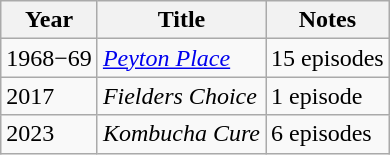<table class="wikitable">
<tr>
<th>Year</th>
<th>Title</th>
<th>Notes</th>
</tr>
<tr>
<td>1968−69</td>
<td><em><a href='#'>Peyton Place</a></em></td>
<td>15 episodes</td>
</tr>
<tr>
<td>2017</td>
<td><em>Fielders Choice</em></td>
<td>1 episode</td>
</tr>
<tr>
<td>2023</td>
<td><em>Kombucha Cure</em></td>
<td>6 episodes</td>
</tr>
</table>
